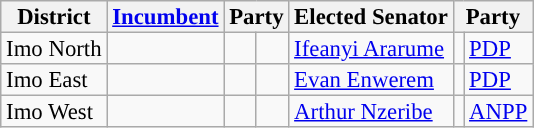<table class="sortable wikitable" style="font-size:95%;line-height:14px;">
<tr>
<th class="unsortable">District</th>
<th class="unsortable"><a href='#'>Incumbent</a></th>
<th colspan="2">Party</th>
<th class="unsortable">Elected Senator</th>
<th colspan="2">Party</th>
</tr>
<tr>
<td>Imo North</td>
<td></td>
<td></td>
<td></td>
<td><a href='#'>Ifeanyi Ararume</a></td>
<td style="background:"></td>
<td><a href='#'>PDP</a></td>
</tr>
<tr>
<td>Imo East</td>
<td></td>
<td></td>
<td></td>
<td><a href='#'>Evan Enwerem</a></td>
<td style="background:"></td>
<td><a href='#'>PDP</a></td>
</tr>
<tr>
<td>Imo West</td>
<td></td>
<td></td>
<td></td>
<td><a href='#'>Arthur Nzeribe</a></td>
<td style="background:"></td>
<td><a href='#'>ANPP</a></td>
</tr>
</table>
